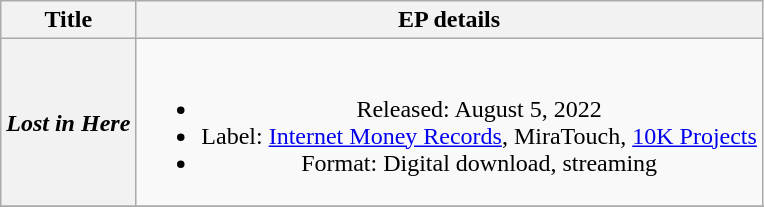<table class="wikitable plainrowheaders" style="text-align:center;">
<tr>
<th scope="col">Title</th>
<th scope="col">EP details</th>
</tr>
<tr>
<th scope="row"><em>Lost in Here</em></th>
<td><br><ul><li>Released: August 5, 2022</li><li>Label: <a href='#'>Internet Money Records</a>, MiraTouch, <a href='#'>10K Projects</a></li><li>Format: Digital download, streaming</li></ul></td>
</tr>
<tr>
</tr>
</table>
